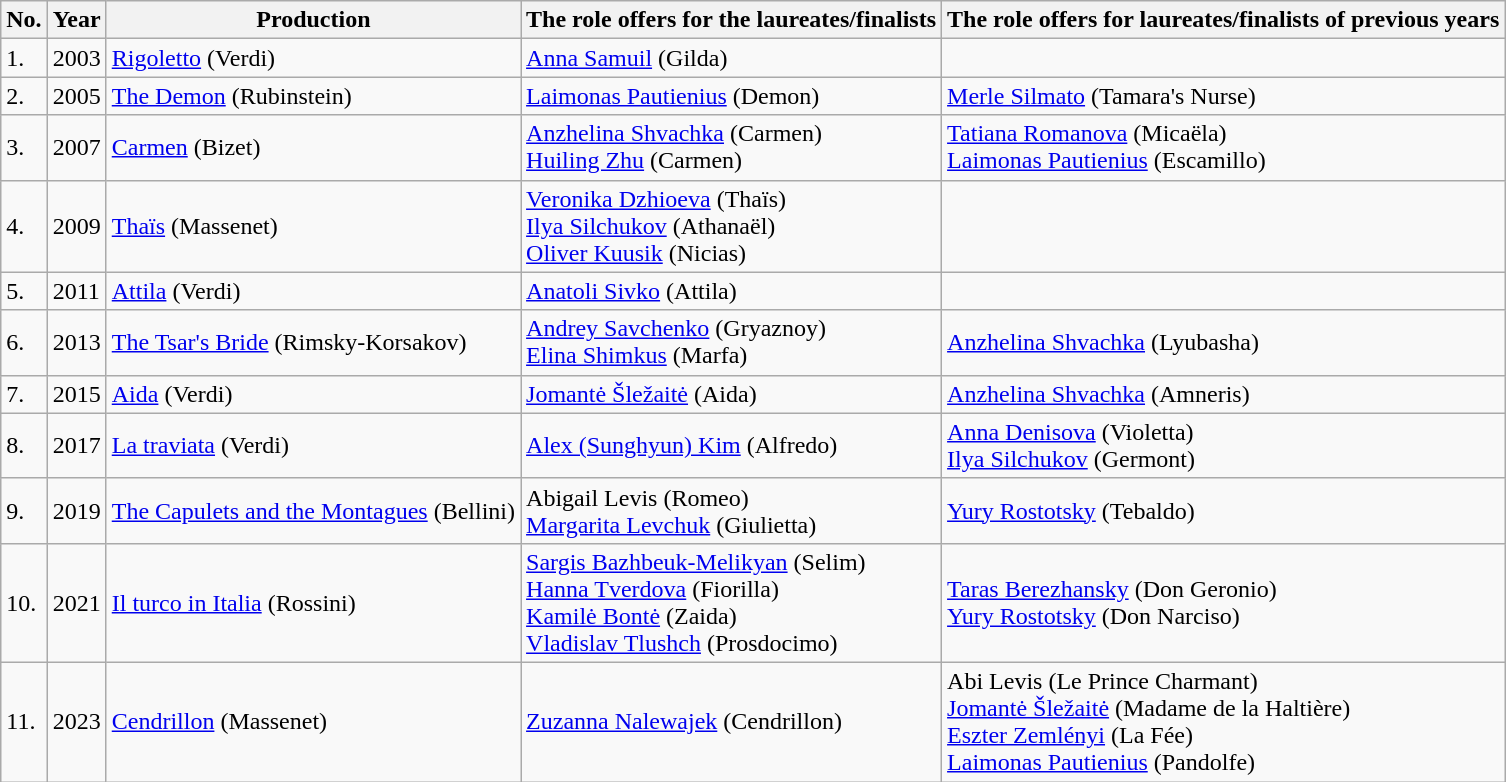<table class="wikitable">
<tr>
<th>No.</th>
<th>Year</th>
<th>Production</th>
<th>The role offers for the laureates/finalists</th>
<th>The role offers for laureates/finalists of previous years</th>
</tr>
<tr>
<td>1.</td>
<td>2003</td>
<td><a href='#'>Rigoletto</a> (Verdi)</td>
<td><a href='#'>Anna Samuil</a> (Gilda)</td>
<td></td>
</tr>
<tr>
<td>2.</td>
<td>2005</td>
<td><a href='#'>The Demon</a> (Rubinstein)</td>
<td><a href='#'>Laimonas Pautienius</a> (Demon)</td>
<td><a href='#'>Merle Silmato</a> (Tamara's Nurse)</td>
</tr>
<tr>
<td>3.</td>
<td>2007</td>
<td><a href='#'>Carmen</a> (Bizet)</td>
<td><a href='#'>Anzhelina Shvachka</a> (Carmen) <br> <a href='#'>Huiling Zhu</a> (Carmen)</td>
<td><a href='#'>Tatiana Romanova</a> (Micaëla)<br> <a href='#'>Laimonas Pautienius</a> (Escamillo)</td>
</tr>
<tr>
<td>4.</td>
<td>2009</td>
<td><a href='#'>Thaïs</a> (Massenet)</td>
<td><a href='#'>Veronika Dzhioeva</a> (Thaïs)<br> <a href='#'>Ilya Silchukov</a> (Athanaël)<br> <a href='#'>Oliver Kuusik</a> (Nicias)</td>
<td></td>
</tr>
<tr>
<td>5.</td>
<td>2011</td>
<td><a href='#'>Attila</a> (Verdi)</td>
<td><a href='#'>Anatoli Sivko</a> (Attila)</td>
<td></td>
</tr>
<tr>
<td>6.</td>
<td>2013</td>
<td><a href='#'>The Tsar's Bride</a> (Rimsky-Korsakov)</td>
<td><a href='#'>Andrey Savchenko</a> (Gryaznoy)<br> <a href='#'>Elina Shimkus</a> (Marfa)</td>
<td><a href='#'>Anzhelina Shvachka</a> (Lyubasha)</td>
</tr>
<tr>
<td>7.</td>
<td>2015</td>
<td><a href='#'>Aida</a> (Verdi)</td>
<td><a href='#'>Jomantė Šležaitė</a> (Aida)</td>
<td><a href='#'>Anzhelina Shvachka</a> (Amneris)</td>
</tr>
<tr>
<td>8.</td>
<td>2017</td>
<td><a href='#'>La traviata</a> (Verdi)</td>
<td><a href='#'>Alex (Sunghyun) Kim</a> (Alfredo)</td>
<td><a href='#'>Anna Denisova</a> (Violetta)<br> <a href='#'>Ilya Silchukov</a> (Germont)</td>
</tr>
<tr>
<td>9.</td>
<td>2019</td>
<td><a href='#'>The Capulets and the Montagues</a> (Bellini)</td>
<td>Abigail Levis (Romeo)<br> <a href='#'>Margarita Levchuk</a> (Giulietta)</td>
<td><a href='#'>Yury Rostotsky</a> (Tebaldo)</td>
</tr>
<tr>
<td>10.</td>
<td>2021</td>
<td><a href='#'>Il turco in Italia</a> (Rossini)</td>
<td><a href='#'>Sargis Bazhbeuk-Melikyan</a> (Selim)<br> <a href='#'>Hanna Tverdova</a> (Fiorilla)<br> <a href='#'>Kamilė Bontė</a> (Zaida)<br> <a href='#'>Vladislav Tlushch</a> (Prosdocimo)</td>
<td><a href='#'>Taras Berezhansky</a> (Don Geronio)<br> <a href='#'>Yury Rostotsky</a> (Don Narciso)</td>
</tr>
<tr>
<td>11.</td>
<td>2023</td>
<td><a href='#'>Cendrillon</a> (Massenet)</td>
<td><a href='#'>Zuzanna Nalewajek</a> (Cendrillon)</td>
<td>Abi Levis (Le Prince Charmant)<br> <a href='#'>Jomantė Šležaitė</a> (Madame de la Haltière)<br> <a href='#'>Eszter Zemlényi</a> (La Fée)<br> <a href='#'>Laimonas Pautienius</a> (Pandolfe)</td>
</tr>
</table>
